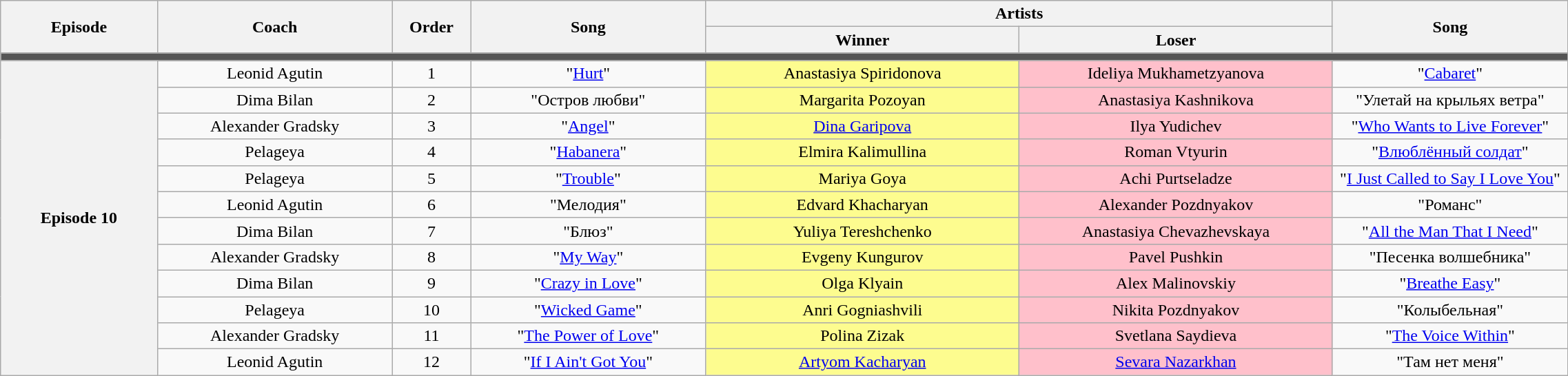<table class="wikitable" style="text-align: center; width:120%;">
<tr>
<th rowspan=2 width="10%">Episode</th>
<th rowspan=2 width="15%">Coach</th>
<th rowspan=2 width="5%">Order</th>
<th rowspan=2 width="15%">Song</th>
<th colspan=2 width="30%">Artists</th>
<th rowspan=2 width="15%">Song</th>
</tr>
<tr>
<th width="20%">Winner</th>
<th width="20%">Loser</th>
</tr>
<tr>
<td colspan="7" style="background:#555;"></td>
</tr>
<tr>
<th rowspan=12>Episode 10 <br> </th>
<td>Leonid Agutin</td>
<td>1</td>
<td>"<a href='#'>Hurt</a>"</td>
<td style="background:#fdfc8f;">Anastasiya Spiridonova</td>
<td style="background:pink">Ideliya Mukhametzyanova</td>
<td>"<a href='#'>Cabaret</a>"</td>
</tr>
<tr>
<td>Dima Bilan</td>
<td>2</td>
<td>"Остров любви"</td>
<td style="background:#fdfc8f">Margarita Pozoyan</td>
<td style="background:pink">Anastasiya Kashnikova</td>
<td>"Улетай на крыльях ветра"</td>
</tr>
<tr>
<td>Alexander Gradsky</td>
<td>3</td>
<td>"<a href='#'>Angel</a>"</td>
<td style="background:#fdfc8f"><a href='#'>Dina Garipova</a></td>
<td style="background:pink">Ilya Yudichev</td>
<td>"<a href='#'>Who Wants to Live Forever</a>"</td>
</tr>
<tr>
<td>Pelageya</td>
<td>4</td>
<td>"<a href='#'>Habanera</a>"</td>
<td style="background:#fdfc8f">Elmira Kalimullina</td>
<td style="background:pink">Roman Vtyurin</td>
<td>"<a href='#'>Влюблённый солдат</a>"</td>
</tr>
<tr>
<td>Pelageya</td>
<td>5</td>
<td>"<a href='#'>Trouble</a>"</td>
<td style="background:#fdfc8f">Mariya Goya</td>
<td style="background:pink">Achi Purtseladze</td>
<td>"<a href='#'>I Just Called to Say I Love You</a>"</td>
</tr>
<tr>
<td>Leonid Agutin</td>
<td>6</td>
<td>"Мелодия"</td>
<td style="background:#fdfc8f">Edvard Khacharyan</td>
<td style="background:pink">Alexander Pozdnyakov</td>
<td>"Романс"</td>
</tr>
<tr>
<td>Dima Bilan</td>
<td>7</td>
<td>"Блюз"</td>
<td style="background:#fdfc8f">Yuliya Tereshchenko</td>
<td style="background:pink">Anastasiya Chevazhevskaya</td>
<td>"<a href='#'>All the Man That I Need</a>"</td>
</tr>
<tr>
<td>Alexander Gradsky</td>
<td>8</td>
<td>"<a href='#'>My Way</a>"</td>
<td style="background:#fdfc8f">Evgeny Kungurov</td>
<td style="background:pink">Pavel Pushkin</td>
<td>"Песенка волшебника"</td>
</tr>
<tr>
<td>Dima Bilan</td>
<td>9</td>
<td>"<a href='#'>Crazy in Love</a>"</td>
<td style="background:#fdfc8f">Olga Klyain</td>
<td style="background:pink">Alex Malinovskiy</td>
<td>"<a href='#'>Breathe Easy</a>"</td>
</tr>
<tr>
<td>Pelageya</td>
<td>10</td>
<td>"<a href='#'>Wicked Game</a>"</td>
<td style="background:#fdfc8f">Anri Gogniashvili</td>
<td style="background:pink">Nikita Pozdnyakov</td>
<td>"Колыбельная"</td>
</tr>
<tr>
<td>Alexander Gradsky</td>
<td>11</td>
<td>"<a href='#'>The Power of Love</a>"</td>
<td style="background:#fdfc8f">Polina Zizak</td>
<td style="background:pink">Svetlana Saydieva</td>
<td>"<a href='#'>The Voice Within</a>"</td>
</tr>
<tr>
<td>Leonid Agutin</td>
<td>12</td>
<td>"<a href='#'>If I Ain't Got You</a>"</td>
<td style="background:#fdfc8f"><a href='#'>Artyom Kacharyan</a></td>
<td style="background:pink"><a href='#'>Sevara Nazarkhan</a></td>
<td>"Там нет меня"</td>
</tr>
</table>
